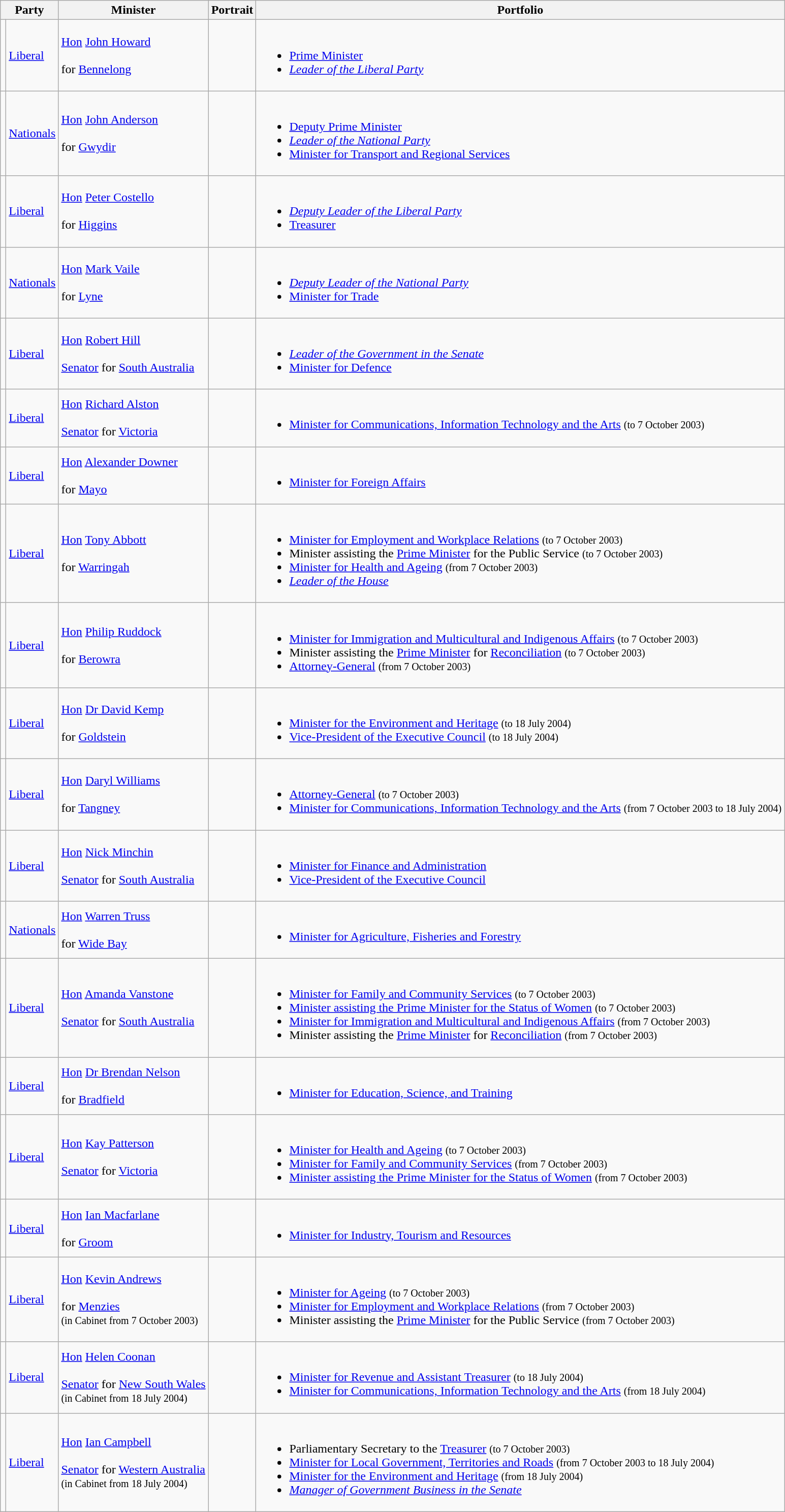<table class="wikitable sortable">
<tr>
<th colspan="2">Party</th>
<th>Minister</th>
<th>Portrait</th>
<th>Portfolio</th>
</tr>
<tr>
<td></td>
<td><a href='#'>Liberal</a></td>
<td><a href='#'>Hon</a> <a href='#'>John Howard</a> <br><br> for <a href='#'>Bennelong</a> <br></td>
<td></td>
<td><br><ul><li><a href='#'>Prime Minister</a></li><li><em><a href='#'>Leader of the Liberal Party</a></em></li></ul></td>
</tr>
<tr>
<td></td>
<td><a href='#'>Nationals</a></td>
<td><a href='#'>Hon</a> <a href='#'>John Anderson</a> <br><br> for <a href='#'>Gwydir</a> <br></td>
<td></td>
<td><br><ul><li><a href='#'>Deputy Prime Minister</a></li><li><em><a href='#'>Leader of the National Party</a></em></li><li><a href='#'>Minister for Transport and Regional Services</a></li></ul></td>
</tr>
<tr>
<td></td>
<td><a href='#'>Liberal</a></td>
<td><a href='#'>Hon</a> <a href='#'>Peter Costello</a> <br><br> for <a href='#'>Higgins</a> <br></td>
<td></td>
<td><br><ul><li><em><a href='#'>Deputy Leader of the Liberal Party</a></em></li><li><a href='#'>Treasurer</a></li></ul></td>
</tr>
<tr>
<td></td>
<td><a href='#'>Nationals</a></td>
<td><a href='#'>Hon</a> <a href='#'>Mark Vaile</a> <br><br> for <a href='#'>Lyne</a> <br></td>
<td></td>
<td><br><ul><li><em><a href='#'>Deputy Leader of the National Party</a></em></li><li><a href='#'>Minister for Trade</a></li></ul></td>
</tr>
<tr>
<td></td>
<td><a href='#'>Liberal</a></td>
<td><a href='#'>Hon</a> <a href='#'>Robert Hill</a> <br><br><a href='#'>Senator</a> for <a href='#'>South Australia</a> <br></td>
<td></td>
<td><br><ul><li><em><a href='#'>Leader of the Government in the Senate</a></em></li><li><a href='#'>Minister for Defence</a></li></ul></td>
</tr>
<tr>
<td></td>
<td><a href='#'>Liberal</a></td>
<td><a href='#'>Hon</a> <a href='#'>Richard Alston</a> <br><br><a href='#'>Senator</a> for <a href='#'>Victoria</a> <br></td>
<td></td>
<td><br><ul><li><a href='#'>Minister for Communications, Information Technology and the Arts</a> <small>(to 7 October 2003)</small></li></ul></td>
</tr>
<tr>
<td></td>
<td><a href='#'>Liberal</a></td>
<td><a href='#'>Hon</a> <a href='#'>Alexander Downer</a> <br><br> for <a href='#'>Mayo</a> <br></td>
<td></td>
<td><br><ul><li><a href='#'>Minister for Foreign Affairs</a></li></ul></td>
</tr>
<tr>
<td></td>
<td><a href='#'>Liberal</a></td>
<td><a href='#'>Hon</a> <a href='#'>Tony Abbott</a> <br><br> for <a href='#'>Warringah</a> <br></td>
<td></td>
<td><br><ul><li><a href='#'>Minister for Employment and Workplace Relations</a> <small>(to 7 October 2003)</small></li><li>Minister assisting the <a href='#'>Prime Minister</a> for the Public Service <small>(to 7 October 2003)</small></li><li><a href='#'>Minister for Health and Ageing</a> <small>(from 7 October 2003)</small></li><li><em><a href='#'>Leader of the House</a></em></li></ul></td>
</tr>
<tr>
<td></td>
<td><a href='#'>Liberal</a></td>
<td><a href='#'>Hon</a> <a href='#'>Philip Ruddock</a> <br><br> for <a href='#'>Berowra</a> <br></td>
<td></td>
<td><br><ul><li><a href='#'>Minister for Immigration and Multicultural and Indigenous Affairs</a> <small>(to 7 October 2003)</small></li><li>Minister assisting the <a href='#'>Prime Minister</a> for <a href='#'>Reconciliation</a> <small>(to 7 October 2003)</small></li><li><a href='#'>Attorney-General</a> <small>(from 7 October 2003)</small></li></ul></td>
</tr>
<tr>
<td></td>
<td><a href='#'>Liberal</a></td>
<td><a href='#'>Hon</a> <a href='#'>Dr David Kemp</a> <br><br> for <a href='#'>Goldstein</a> <br></td>
<td></td>
<td><br><ul><li><a href='#'>Minister for the Environment and Heritage</a> <small>(to 18 July 2004)</small></li><li><a href='#'>Vice-President of the Executive Council</a> <small>(to 18 July 2004)</small></li></ul></td>
</tr>
<tr>
<td></td>
<td><a href='#'>Liberal</a></td>
<td><a href='#'>Hon</a> <a href='#'>Daryl Williams</a>  <br><br> for <a href='#'>Tangney</a> <br></td>
<td></td>
<td><br><ul><li><a href='#'>Attorney-General</a> <small>(to 7 October 2003)</small></li><li><a href='#'>Minister for Communications, Information Technology and the Arts</a> <small>(from 7 October 2003 to 18 July 2004)</small></li></ul></td>
</tr>
<tr>
<td></td>
<td><a href='#'>Liberal</a></td>
<td><a href='#'>Hon</a> <a href='#'>Nick Minchin</a> <br><br><a href='#'>Senator</a> for <a href='#'>South Australia</a> <br></td>
<td></td>
<td><br><ul><li><a href='#'>Minister for Finance and Administration</a></li><li><a href='#'>Vice-President of the Executive Council</a></li></ul></td>
</tr>
<tr>
<td></td>
<td><a href='#'>Nationals</a></td>
<td><a href='#'>Hon</a> <a href='#'>Warren Truss</a> <br><br> for <a href='#'>Wide Bay</a> <br></td>
<td></td>
<td><br><ul><li><a href='#'>Minister for Agriculture, Fisheries and Forestry</a></li></ul></td>
</tr>
<tr>
<td></td>
<td><a href='#'>Liberal</a></td>
<td><a href='#'>Hon</a> <a href='#'>Amanda Vanstone</a> <br><br><a href='#'>Senator</a> for <a href='#'>South Australia</a> <br></td>
<td></td>
<td><br><ul><li><a href='#'>Minister for Family and Community Services</a> <small>(to 7 October 2003)</small></li><li><a href='#'>Minister assisting the Prime Minister for the Status of Women</a> <small>(to 7 October 2003)</small></li><li><a href='#'>Minister for Immigration and Multicultural and Indigenous Affairs</a> <small>(from 7 October 2003)</small></li><li>Minister assisting the <a href='#'>Prime Minister</a> for <a href='#'>Reconciliation</a> <small>(from 7 October 2003)</small></li></ul></td>
</tr>
<tr>
<td></td>
<td><a href='#'>Liberal</a></td>
<td><a href='#'>Hon</a> <a href='#'>Dr Brendan Nelson</a> <br><br> for <a href='#'>Bradfield</a> <br></td>
<td></td>
<td><br><ul><li><a href='#'>Minister for Education, Science, and Training</a></li></ul></td>
</tr>
<tr>
<td></td>
<td><a href='#'>Liberal</a></td>
<td><a href='#'>Hon</a> <a href='#'>Kay Patterson</a> <br><br><a href='#'>Senator</a> for <a href='#'>Victoria</a> <br></td>
<td></td>
<td><br><ul><li><a href='#'>Minister for Health and Ageing</a> <small>(to 7 October 2003)</small></li><li><a href='#'>Minister for Family and Community Services</a> <small>(from 7 October 2003)</small></li><li><a href='#'>Minister assisting the Prime Minister for the Status of Women</a> <small>(from 7 October 2003)</small></li></ul></td>
</tr>
<tr>
<td></td>
<td><a href='#'>Liberal</a></td>
<td><a href='#'>Hon</a> <a href='#'>Ian Macfarlane</a> <br><br> for <a href='#'>Groom</a> <br></td>
<td></td>
<td><br><ul><li><a href='#'>Minister for Industry, Tourism and Resources</a></li></ul></td>
</tr>
<tr>
<td></td>
<td><a href='#'>Liberal</a></td>
<td><a href='#'>Hon</a> <a href='#'>Kevin Andrews</a> <br><br> for <a href='#'>Menzies</a> <br>
<small>(in Cabinet from 7 October 2003)</small></td>
<td></td>
<td><br><ul><li><a href='#'>Minister for Ageing</a> <small>(to 7 October 2003)</small></li><li><a href='#'>Minister for Employment and Workplace Relations</a> <small>(from 7 October 2003)</small></li><li>Minister assisting the <a href='#'>Prime Minister</a> for the Public Service <small>(from 7 October 2003)</small></li></ul></td>
</tr>
<tr>
<td></td>
<td><a href='#'>Liberal</a></td>
<td><a href='#'>Hon</a> <a href='#'>Helen Coonan</a> <br><br><a href='#'>Senator</a> for <a href='#'>New South Wales</a> <br>
<small>(in Cabinet from 18 July 2004)</small></td>
<td></td>
<td><br><ul><li><a href='#'>Minister for Revenue and Assistant Treasurer</a> <small>(to 18 July 2004)</small></li><li><a href='#'>Minister for Communications, Information Technology and the Arts</a> <small>(from 18 July 2004)</small></li></ul></td>
</tr>
<tr>
<td></td>
<td><a href='#'>Liberal</a></td>
<td><a href='#'>Hon</a> <a href='#'>Ian Campbell</a> <br><br><a href='#'>Senator</a> for <a href='#'>Western Australia</a> <br>
<small>(in Cabinet from 18 July 2004)</small></td>
<td></td>
<td><br><ul><li>Parliamentary Secretary to the <a href='#'>Treasurer</a> <small>(to 7 October 2003)</small></li><li><a href='#'>Minister for Local Government, Territories and Roads</a> <small>(from 7 October 2003 to 18 July 2004)</small></li><li><a href='#'>Minister for the Environment and Heritage</a> <small>(from 18 July 2004)</small></li><li><em><a href='#'>Manager of Government Business in the Senate</a></em></li></ul></td>
</tr>
</table>
